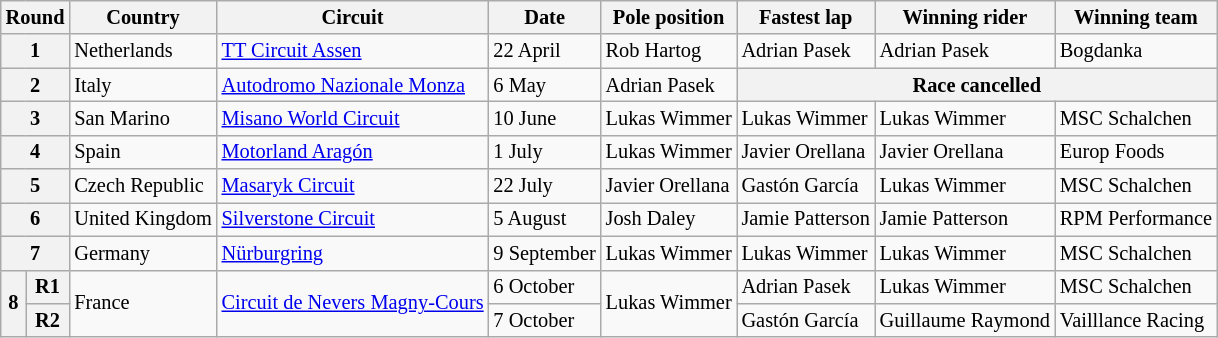<table class="wikitable" style="font-size: 85%">
<tr>
<th colspan=2>Round</th>
<th>Country</th>
<th>Circuit</th>
<th>Date</th>
<th>Pole position</th>
<th>Fastest lap</th>
<th>Winning rider</th>
<th>Winning team</th>
</tr>
<tr>
<th colspan=2>1</th>
<td> Netherlands</td>
<td><a href='#'>TT Circuit Assen</a></td>
<td>22 April</td>
<td> Rob Hartog</td>
<td> Adrian Pasek</td>
<td> Adrian Pasek</td>
<td>Bogdanka</td>
</tr>
<tr>
<th colspan=2>2</th>
<td> Italy</td>
<td><a href='#'>Autodromo Nazionale Monza</a></td>
<td>6 May</td>
<td> Adrian Pasek</td>
<th colspan=3>Race cancelled</th>
</tr>
<tr>
<th colspan=2>3</th>
<td> San Marino</td>
<td><a href='#'>Misano World Circuit</a></td>
<td>10 June</td>
<td> Lukas Wimmer</td>
<td> Lukas Wimmer</td>
<td> Lukas Wimmer</td>
<td>MSC Schalchen</td>
</tr>
<tr>
<th colspan=2>4</th>
<td> Spain</td>
<td><a href='#'>Motorland Aragón</a></td>
<td>1 July</td>
<td> Lukas Wimmer</td>
<td> Javier Orellana</td>
<td> Javier Orellana</td>
<td>Europ Foods</td>
</tr>
<tr>
<th colspan=2>5</th>
<td> Czech Republic</td>
<td><a href='#'>Masaryk Circuit</a></td>
<td>22 July</td>
<td> Javier Orellana</td>
<td> Gastón García</td>
<td> Lukas Wimmer</td>
<td>MSC Schalchen</td>
</tr>
<tr>
<th colspan=2>6</th>
<td> United Kingdom</td>
<td><a href='#'>Silverstone Circuit</a></td>
<td>5 August</td>
<td> Josh Daley</td>
<td> Jamie Patterson</td>
<td> Jamie Patterson</td>
<td>RPM Performance</td>
</tr>
<tr>
<th colspan=2>7</th>
<td> Germany</td>
<td><a href='#'>Nürburgring</a></td>
<td>9 September</td>
<td> Lukas Wimmer</td>
<td> Lukas Wimmer</td>
<td> Lukas Wimmer</td>
<td>MSC Schalchen</td>
</tr>
<tr>
<th rowspan=2>8</th>
<th>R1</th>
<td rowspan=2> France</td>
<td rowspan=2><a href='#'>Circuit de Nevers Magny-Cours</a></td>
<td>6 October</td>
<td rowspan=2> Lukas Wimmer</td>
<td> Adrian Pasek</td>
<td> Lukas Wimmer</td>
<td>MSC Schalchen</td>
</tr>
<tr>
<th>R2</th>
<td>7 October</td>
<td> Gastón García</td>
<td> Guillaume Raymond</td>
<td>Vailllance Racing</td>
</tr>
</table>
